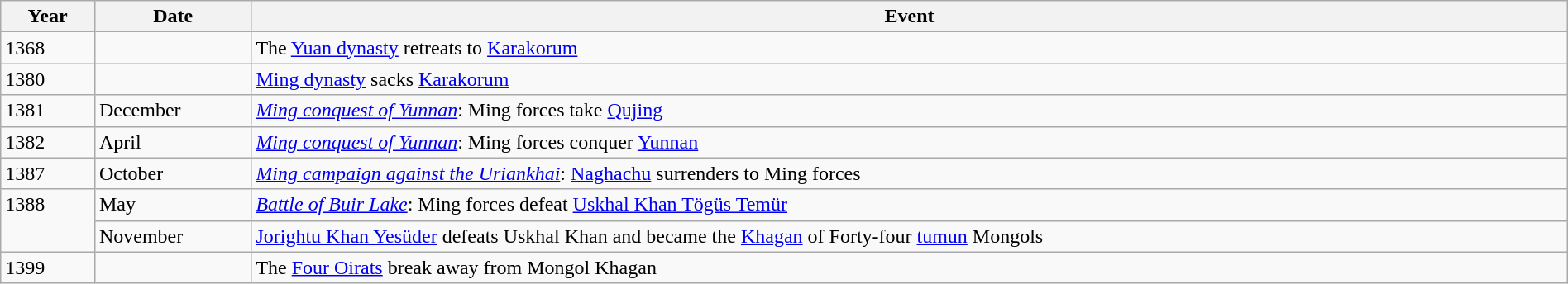<table class="wikitable" style="width:100%;">
<tr>
<th style="width:6%">Year</th>
<th style="width:10%">Date</th>
<th>Event</th>
</tr>
<tr>
<td>1368</td>
<td></td>
<td>The <a href='#'>Yuan dynasty</a> retreats to <a href='#'>Karakorum</a></td>
</tr>
<tr>
<td>1380</td>
<td></td>
<td><a href='#'>Ming dynasty</a> sacks <a href='#'>Karakorum</a></td>
</tr>
<tr>
<td>1381</td>
<td>December</td>
<td><em><a href='#'>Ming conquest of Yunnan</a></em>: Ming forces take <a href='#'>Qujing</a></td>
</tr>
<tr>
<td>1382</td>
<td>April</td>
<td><em><a href='#'>Ming conquest of Yunnan</a></em>: Ming forces conquer <a href='#'>Yunnan</a></td>
</tr>
<tr>
<td>1387</td>
<td>October</td>
<td><em><a href='#'>Ming campaign against the Uriankhai</a></em>: <a href='#'>Naghachu</a> surrenders to Ming forces</td>
</tr>
<tr>
<td rowspan="2" valign="top">1388</td>
<td>May</td>
<td><em><a href='#'>Battle of Buir Lake</a></em>: Ming forces defeat <a href='#'>Uskhal Khan Tögüs Temür</a></td>
</tr>
<tr>
<td>November</td>
<td><a href='#'>Jorightu Khan Yesüder</a> defeats Uskhal Khan and became the <a href='#'>Khagan</a> of Forty-four <a href='#'>tumun</a> Mongols</td>
</tr>
<tr>
<td>1399</td>
<td></td>
<td>The <a href='#'>Four Oirats</a> break away from Mongol Khagan</td>
</tr>
</table>
